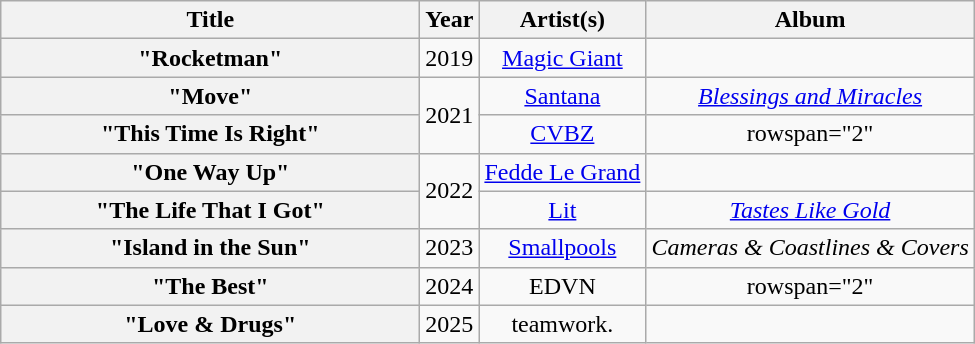<table class="wikitable plainrowheaders" style="text-align:center;">
<tr>
<th scope="col" style="width:17em;">Title</th>
<th scope="col">Year</th>
<th scope="col">Artist(s)</th>
<th scope="col">Album</th>
</tr>
<tr>
<th scope="row">"Rocketman"<br></th>
<td>2019</td>
<td><a href='#'>Magic Giant</a></td>
<td></td>
</tr>
<tr>
<th scope="row">"Move"<br></th>
<td rowspan="2">2021</td>
<td><a href='#'>Santana</a></td>
<td><em><a href='#'>Blessings and Miracles</a></em></td>
</tr>
<tr>
<th scope="row">"This Time Is Right"<br></th>
<td><a href='#'>CVBZ</a></td>
<td>rowspan="2" </td>
</tr>
<tr>
<th scope="row">"One Way Up"<br></th>
<td rowspan="2">2022</td>
<td><a href='#'>Fedde Le Grand</a></td>
</tr>
<tr>
<th scope="row">"The Life That I Got"<br></th>
<td><a href='#'>Lit</a></td>
<td><em><a href='#'>Tastes Like Gold</a></em></td>
</tr>
<tr>
<th scope="row">"Island in the Sun"<br></th>
<td>2023</td>
<td><a href='#'>Smallpools</a></td>
<td><em>Cameras & Coastlines & Covers</em></td>
</tr>
<tr>
<th scope="row">"The Best"<br></th>
<td>2024</td>
<td>EDVN</td>
<td>rowspan="2" </td>
</tr>
<tr>
<th scope="row">"Love & Drugs"<br></th>
<td>2025</td>
<td>teamwork.</td>
</tr>
</table>
